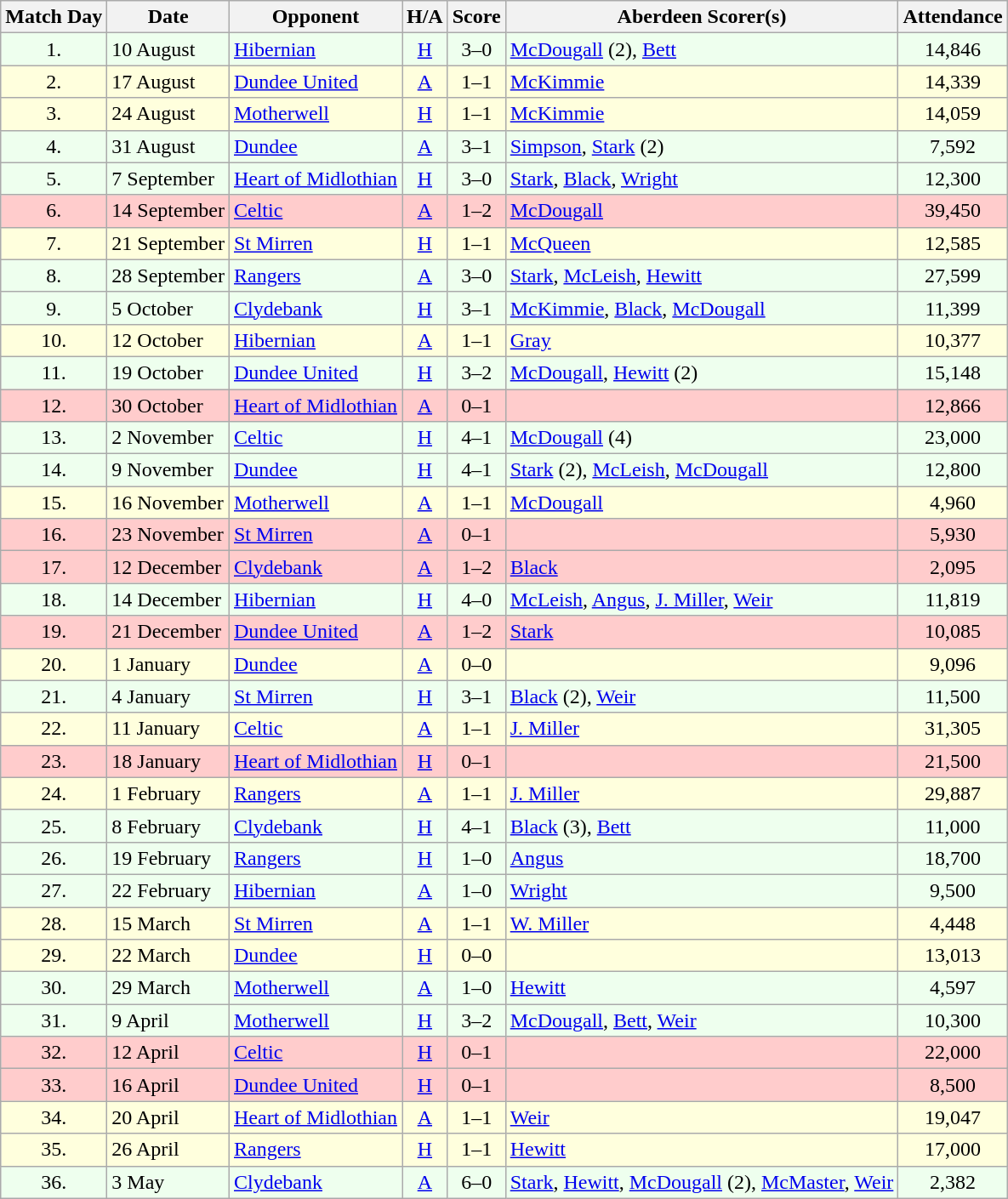<table class="wikitable" style="text-align:center">
<tr>
<th>Match Day</th>
<th>Date</th>
<th>Opponent</th>
<th>H/A</th>
<th>Score</th>
<th>Aberdeen Scorer(s)</th>
<th>Attendance</th>
</tr>
<tr bgcolor=#EEFFEE>
<td>1.</td>
<td align=left>10 August</td>
<td align=left><a href='#'>Hibernian</a></td>
<td><a href='#'>H</a></td>
<td>3–0</td>
<td align=left><a href='#'>McDougall</a> (2), <a href='#'>Bett</a></td>
<td>14,846</td>
</tr>
<tr bgcolor=#FFFFDD>
<td>2.</td>
<td align=left>17 August</td>
<td align=left><a href='#'>Dundee United</a></td>
<td><a href='#'>A</a></td>
<td>1–1</td>
<td align=left><a href='#'>McKimmie</a></td>
<td>14,339</td>
</tr>
<tr bgcolor=#FFFFDD>
<td>3.</td>
<td align=left>24 August</td>
<td align=left><a href='#'>Motherwell</a></td>
<td><a href='#'>H</a></td>
<td>1–1</td>
<td align=left><a href='#'>McKimmie</a></td>
<td>14,059</td>
</tr>
<tr bgcolor=#EEFFEE>
<td>4.</td>
<td align=left>31 August</td>
<td align=left><a href='#'>Dundee</a></td>
<td><a href='#'>A</a></td>
<td>3–1</td>
<td align=left><a href='#'>Simpson</a>, <a href='#'>Stark</a> (2)</td>
<td>7,592</td>
</tr>
<tr bgcolor=#EEFFEE>
<td>5.</td>
<td align=left>7 September</td>
<td align=left><a href='#'>Heart of Midlothian</a></td>
<td><a href='#'>H</a></td>
<td>3–0</td>
<td align=left><a href='#'>Stark</a>, <a href='#'>Black</a>, <a href='#'>Wright</a></td>
<td>12,300</td>
</tr>
<tr bgcolor=#FFCCCC>
<td>6.</td>
<td align=left>14 September</td>
<td align=left><a href='#'>Celtic</a></td>
<td><a href='#'>A</a></td>
<td>1–2</td>
<td align=left><a href='#'>McDougall</a></td>
<td>39,450</td>
</tr>
<tr bgcolor=#FFFFDD>
<td>7.</td>
<td align=left>21 September</td>
<td align=left><a href='#'>St Mirren</a></td>
<td><a href='#'>H</a></td>
<td>1–1</td>
<td align=left><a href='#'>McQueen</a></td>
<td>12,585</td>
</tr>
<tr bgcolor=#EEFFEE>
<td>8.</td>
<td align=left>28 September</td>
<td align=left><a href='#'>Rangers</a></td>
<td><a href='#'>A</a></td>
<td>3–0</td>
<td align=left><a href='#'>Stark</a>, <a href='#'>McLeish</a>, <a href='#'>Hewitt</a></td>
<td>27,599</td>
</tr>
<tr bgcolor=#EEFFEE>
<td>9.</td>
<td align=left>5 October</td>
<td align=left><a href='#'>Clydebank</a></td>
<td><a href='#'>H</a></td>
<td>3–1</td>
<td align=left><a href='#'>McKimmie</a>, <a href='#'>Black</a>, <a href='#'>McDougall</a></td>
<td>11,399</td>
</tr>
<tr bgcolor=#FFFFDD>
<td>10.</td>
<td align=left>12 October</td>
<td align=left><a href='#'>Hibernian</a></td>
<td><a href='#'>A</a></td>
<td>1–1</td>
<td align=left><a href='#'>Gray</a></td>
<td>10,377</td>
</tr>
<tr bgcolor=#EEFFEE>
<td>11.</td>
<td align=left>19 October</td>
<td align=left><a href='#'>Dundee United</a></td>
<td><a href='#'>H</a></td>
<td>3–2</td>
<td align=left><a href='#'>McDougall</a>, <a href='#'>Hewitt</a> (2)</td>
<td>15,148</td>
</tr>
<tr bgcolor=#FFCCCC>
<td>12.</td>
<td align=left>30 October</td>
<td align=left><a href='#'>Heart of Midlothian</a></td>
<td><a href='#'>A</a></td>
<td>0–1</td>
<td align=left></td>
<td>12,866</td>
</tr>
<tr bgcolor=#EEFFEE>
<td>13.</td>
<td align=left>2 November</td>
<td align=left><a href='#'>Celtic</a></td>
<td><a href='#'>H</a></td>
<td>4–1</td>
<td align=left><a href='#'>McDougall</a> (4)</td>
<td>23,000</td>
</tr>
<tr bgcolor=#EEFFEE>
<td>14.</td>
<td align=left>9 November</td>
<td align=left><a href='#'>Dundee</a></td>
<td><a href='#'>H</a></td>
<td>4–1</td>
<td align=left><a href='#'>Stark</a> (2), <a href='#'>McLeish</a>, <a href='#'>McDougall</a></td>
<td>12,800</td>
</tr>
<tr bgcolor=#FFFFDD>
<td>15.</td>
<td align=left>16 November</td>
<td align=left><a href='#'>Motherwell</a></td>
<td><a href='#'>A</a></td>
<td>1–1</td>
<td align=left><a href='#'>McDougall</a></td>
<td>4,960</td>
</tr>
<tr bgcolor=#FFCCCC>
<td>16.</td>
<td align=left>23 November</td>
<td align=left><a href='#'>St Mirren</a></td>
<td><a href='#'>A</a></td>
<td>0–1</td>
<td align=left></td>
<td>5,930</td>
</tr>
<tr bgcolor=#FFCCCC>
<td>17.</td>
<td align=left>12 December</td>
<td align=left><a href='#'>Clydebank</a></td>
<td><a href='#'>A</a></td>
<td>1–2</td>
<td align=left><a href='#'>Black</a></td>
<td>2,095</td>
</tr>
<tr bgcolor=#EEFFEE>
<td>18.</td>
<td align=left>14 December</td>
<td align=left><a href='#'>Hibernian</a></td>
<td><a href='#'>H</a></td>
<td>4–0</td>
<td align=left><a href='#'>McLeish</a>, <a href='#'>Angus</a>, <a href='#'>J. Miller</a>, <a href='#'>Weir</a></td>
<td>11,819</td>
</tr>
<tr bgcolor=#FFCCCC>
<td>19.</td>
<td align=left>21 December</td>
<td align=left><a href='#'>Dundee United</a></td>
<td><a href='#'>A</a></td>
<td>1–2</td>
<td align=left><a href='#'>Stark</a></td>
<td>10,085</td>
</tr>
<tr bgcolor=#FFFFDD>
<td>20.</td>
<td align=left>1 January</td>
<td align=left><a href='#'>Dundee</a></td>
<td><a href='#'>A</a></td>
<td>0–0</td>
<td align=left></td>
<td>9,096</td>
</tr>
<tr bgcolor=#EEFFEE>
<td>21.</td>
<td align=left>4 January</td>
<td align=left><a href='#'>St Mirren</a></td>
<td><a href='#'>H</a></td>
<td>3–1</td>
<td align=left><a href='#'>Black</a> (2), <a href='#'>Weir</a></td>
<td>11,500</td>
</tr>
<tr bgcolor=#FFFFDD>
<td>22.</td>
<td align=left>11 January</td>
<td align=left><a href='#'>Celtic</a></td>
<td><a href='#'>A</a></td>
<td>1–1</td>
<td align=left><a href='#'>J. Miller</a></td>
<td>31,305</td>
</tr>
<tr bgcolor=#FFCCCC>
<td>23.</td>
<td align=left>18 January</td>
<td align=left><a href='#'>Heart of Midlothian</a></td>
<td><a href='#'>H</a></td>
<td>0–1</td>
<td align=left></td>
<td>21,500</td>
</tr>
<tr bgcolor=#FFFFDD>
<td>24.</td>
<td align=left>1 February</td>
<td align=left><a href='#'>Rangers</a></td>
<td><a href='#'>A</a></td>
<td>1–1</td>
<td align=left><a href='#'>J. Miller</a></td>
<td>29,887</td>
</tr>
<tr bgcolor=#EEFFEE>
<td>25.</td>
<td align=left>8 February</td>
<td align=left><a href='#'>Clydebank</a></td>
<td><a href='#'>H</a></td>
<td>4–1</td>
<td align=left><a href='#'>Black</a> (3), <a href='#'>Bett</a></td>
<td>11,000</td>
</tr>
<tr bgcolor=#EEFFEE>
<td>26.</td>
<td align=left>19 February</td>
<td align=left><a href='#'>Rangers</a></td>
<td><a href='#'>H</a></td>
<td>1–0</td>
<td align=left><a href='#'>Angus</a></td>
<td>18,700</td>
</tr>
<tr bgcolor=#EEFFEE>
<td>27.</td>
<td align=left>22 February</td>
<td align=left><a href='#'>Hibernian</a></td>
<td><a href='#'>A</a></td>
<td>1–0</td>
<td align=left><a href='#'>Wright</a></td>
<td>9,500</td>
</tr>
<tr bgcolor=#FFFFDD>
<td>28.</td>
<td align=left>15 March</td>
<td align=left><a href='#'>St Mirren</a></td>
<td><a href='#'>A</a></td>
<td>1–1</td>
<td align=left><a href='#'>W. Miller</a></td>
<td>4,448</td>
</tr>
<tr bgcolor=#FFFFDD>
<td>29.</td>
<td align=left>22 March</td>
<td align=left><a href='#'>Dundee</a></td>
<td><a href='#'>H</a></td>
<td>0–0</td>
<td align=left></td>
<td>13,013</td>
</tr>
<tr bgcolor=#EEFFEE>
<td>30.</td>
<td align=left>29 March</td>
<td align=left><a href='#'>Motherwell</a></td>
<td><a href='#'>A</a></td>
<td>1–0</td>
<td align=left><a href='#'>Hewitt</a></td>
<td>4,597</td>
</tr>
<tr bgcolor=#EEFFEE>
<td>31.</td>
<td align=left>9 April</td>
<td align=left><a href='#'>Motherwell</a></td>
<td><a href='#'>H</a></td>
<td>3–2</td>
<td align=left><a href='#'>McDougall</a>, <a href='#'>Bett</a>, <a href='#'>Weir</a></td>
<td>10,300</td>
</tr>
<tr bgcolor=#FFCCCC>
<td>32.</td>
<td align=left>12 April</td>
<td align=left><a href='#'>Celtic</a></td>
<td><a href='#'>H</a></td>
<td>0–1</td>
<td align=left></td>
<td>22,000</td>
</tr>
<tr bgcolor=#FFCCCC>
<td>33.</td>
<td align=left>16 April</td>
<td align=left><a href='#'>Dundee United</a></td>
<td><a href='#'>H</a></td>
<td>0–1</td>
<td align=left></td>
<td>8,500</td>
</tr>
<tr bgcolor=#FFFFDD>
<td>34.</td>
<td align=left>20 April</td>
<td align=left><a href='#'>Heart of Midlothian</a></td>
<td><a href='#'>A</a></td>
<td>1–1</td>
<td align=left><a href='#'>Weir</a></td>
<td>19,047</td>
</tr>
<tr bgcolor=#FFFFDD>
<td>35.</td>
<td align=left>26 April</td>
<td align=left><a href='#'>Rangers</a></td>
<td><a href='#'>H</a></td>
<td>1–1</td>
<td align=left><a href='#'>Hewitt</a></td>
<td>17,000</td>
</tr>
<tr bgcolor=#EEFFEE>
<td>36.</td>
<td align=left>3 May</td>
<td align=left><a href='#'>Clydebank</a></td>
<td><a href='#'>A</a></td>
<td>6–0</td>
<td align=left><a href='#'>Stark</a>, <a href='#'>Hewitt</a>, <a href='#'>McDougall</a> (2), <a href='#'>McMaster</a>, <a href='#'>Weir</a></td>
<td>2,382</td>
</tr>
</table>
